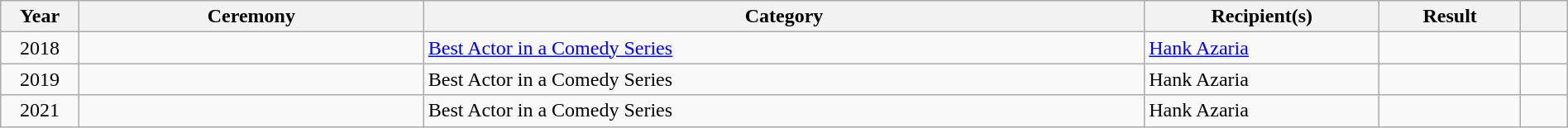<table class="wikitable sortable plainrowheaders" style="width:100%;">
<tr>
<th scope="col" style="width:5%;">Year</th>
<th scope="col" style="width:22%;">Ceremony</th>
<th scope="col" style="width:46%;">Category</th>
<th scope="col" style="width:15%;">Recipient(s)</th>
<th scope="col" style="width:9%;">Result</th>
<th scope="col" style="width:3%;" class="unsortable"></th>
</tr>
<tr>
<td style="text-align:center;">2018</td>
<td style="text-align:center;"></td>
<td><a href='#'>Best Actor in a Comedy Series</a></td>
<td><a href='#'>Hank Azaria</a></td>
<td></td>
<td style="text-align:center;"></td>
</tr>
<tr>
<td style="text-align:center;">2019</td>
<td style="text-align:center;"></td>
<td>Best Actor in a Comedy Series</td>
<td>Hank Azaria</td>
<td></td>
<td style="text-align:center;"></td>
</tr>
<tr>
<td style="text-align:center;">2021</td>
<td style="text-align:center;"></td>
<td>Best Actor in a Comedy Series</td>
<td>Hank Azaria</td>
<td></td>
<td style="text-align:center;"></td>
</tr>
</table>
